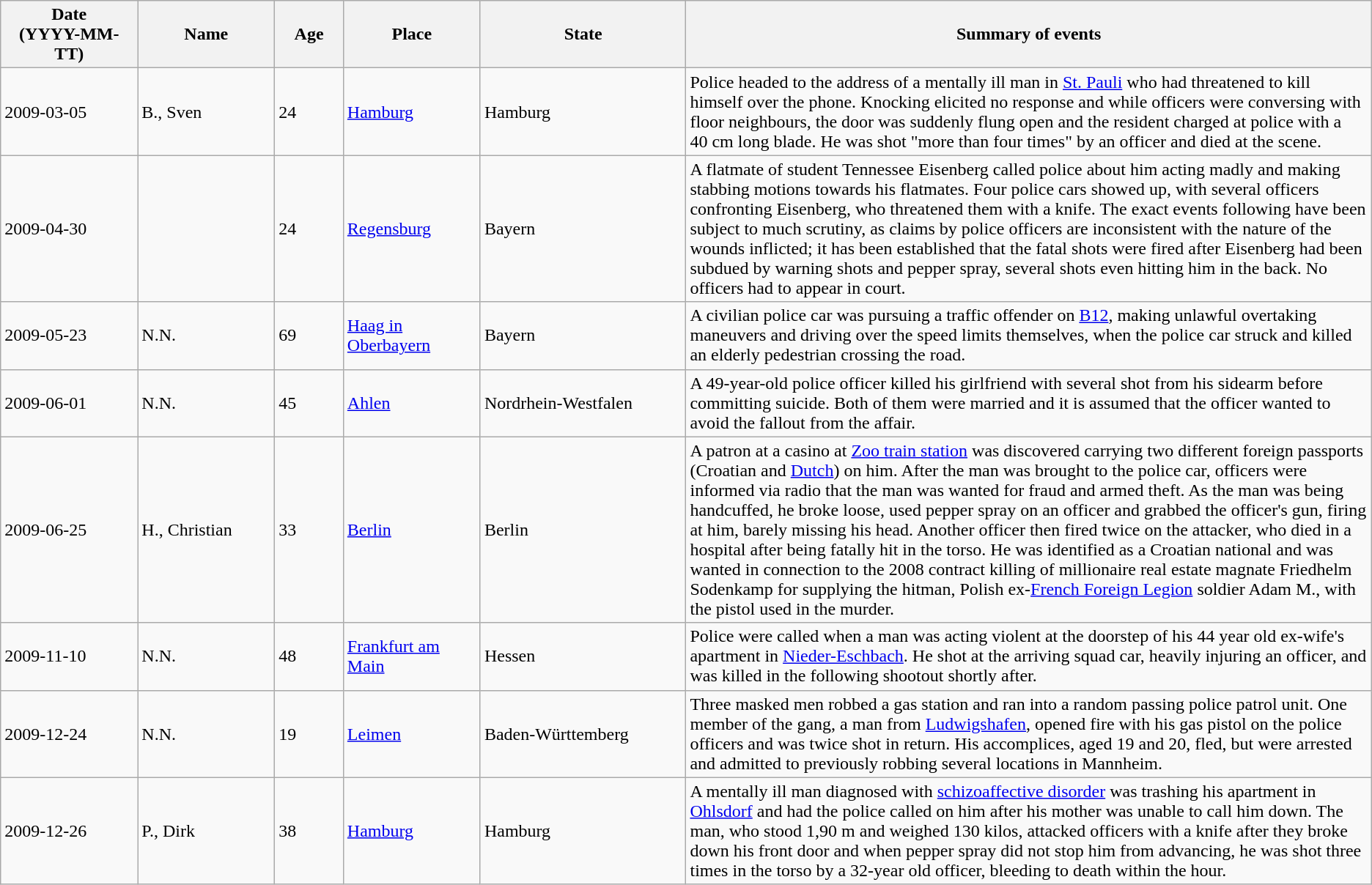<table class="wikitable sortable static-row-numbers static-row-header-text">
<tr>
<th style="width:10%;">Date<br>(YYYY-MM-TT)</th>
<th style="width:10%;">Name</th>
<th style="width:5%;">Age</th>
<th style="width:10%;">Place</th>
<th style="width:15%;">State</th>
<th style="width:50%;">Summary of events</th>
</tr>
<tr>
<td>2009-03-05</td>
<td>B., Sven</td>
<td>24</td>
<td><a href='#'>Hamburg</a></td>
<td>Hamburg</td>
<td>Police headed to the address of a mentally ill man in <a href='#'>St. Pauli</a> who had threatened to kill himself over the phone. Knocking elicited no response and while officers were conversing with floor neighbours, the door was suddenly flung open and the resident charged at police with a 40 cm long blade. He was shot "more than four times" by an officer and died at the scene.</td>
</tr>
<tr>
<td>2009-04-30</td>
<td></td>
<td>24</td>
<td><a href='#'>Regensburg</a></td>
<td>Bayern</td>
<td>A flatmate of student Tennessee Eisenberg called police about him acting madly and making stabbing motions towards his flatmates. Four police cars showed up, with several officers confronting Eisenberg, who threatened them with a knife. The exact events following have been subject to much scrutiny, as claims by police officers are inconsistent with the nature of the wounds inflicted; it has been established that the fatal shots were fired after Eisenberg had been subdued by warning shots and pepper spray, several shots even hitting him in the back. No officers had to appear in court.</td>
</tr>
<tr>
<td>2009-05-23</td>
<td>N.N.</td>
<td>69</td>
<td><a href='#'>Haag in Oberbayern</a></td>
<td>Bayern</td>
<td>A civilian police car was pursuing a traffic offender on <a href='#'>B12</a>, making unlawful overtaking maneuvers and driving over the speed limits themselves, when the police car struck and killed an elderly pedestrian crossing the road.</td>
</tr>
<tr>
<td>2009-06-01</td>
<td>N.N.</td>
<td>45</td>
<td><a href='#'>Ahlen</a></td>
<td>Nordrhein-Westfalen</td>
<td>A 49-year-old police officer killed his girlfriend with several shot from his sidearm before committing suicide. Both of them were married and it is assumed that the officer wanted to avoid the fallout from the affair.</td>
</tr>
<tr>
<td>2009-06-25</td>
<td>H., Christian</td>
<td>33</td>
<td><a href='#'>Berlin</a></td>
<td>Berlin</td>
<td>A patron at a casino at <a href='#'>Zoo train station</a> was discovered carrying two different foreign passports (Croatian and <a href='#'>Dutch</a>) on him. After the man was brought to the police car, officers were informed via radio that the man was wanted for fraud and armed theft. As the man was being handcuffed, he broke loose, used pepper spray on an officer and grabbed the officer's gun, firing at him, barely missing his head. Another officer then fired twice on the attacker, who died in a hospital after being fatally hit in the torso. He was identified as a Croatian national and was wanted in connection to the 2008 contract killing of millionaire real estate magnate Friedhelm Sodenkamp for supplying the hitman, Polish ex-<a href='#'>French Foreign Legion</a> soldier Adam M., with the pistol used in the murder.</td>
</tr>
<tr>
<td>2009-11-10</td>
<td>N.N.</td>
<td>48</td>
<td><a href='#'>Frankfurt am Main</a></td>
<td>Hessen</td>
<td>Police were called when a man was acting violent at the doorstep of his 44 year old ex-wife's apartment in <a href='#'>Nieder-Eschbach</a>. He shot at the arriving squad car, heavily injuring an officer, and was killed in the following shootout shortly after.</td>
</tr>
<tr>
<td>2009-12-24</td>
<td>N.N.</td>
<td>19</td>
<td><a href='#'>Leimen</a></td>
<td>Baden-Württemberg</td>
<td>Three masked men robbed a gas station and ran into a random passing police patrol unit. One member of the gang, a man from <a href='#'>Ludwigshafen</a>, opened fire with his gas pistol on the police officers and was twice shot in return. His accomplices, aged 19 and 20, fled, but were arrested and admitted to previously robbing several locations in Mannheim.</td>
</tr>
<tr>
<td>2009-12-26</td>
<td>P., Dirk</td>
<td>38</td>
<td><a href='#'>Hamburg</a></td>
<td>Hamburg</td>
<td>A mentally ill man diagnosed with <a href='#'>schizoaffective disorder</a> was trashing his apartment in <a href='#'>Ohlsdorf</a> and had the police called on him after his mother was unable to call him down. The man, who stood 1,90 m and weighed 130 kilos, attacked officers with a knife after they broke down his front door and when pepper spray did not stop him from advancing, he was shot three times in the torso by a 32-year old officer, bleeding to death within the hour.</td>
</tr>
</table>
